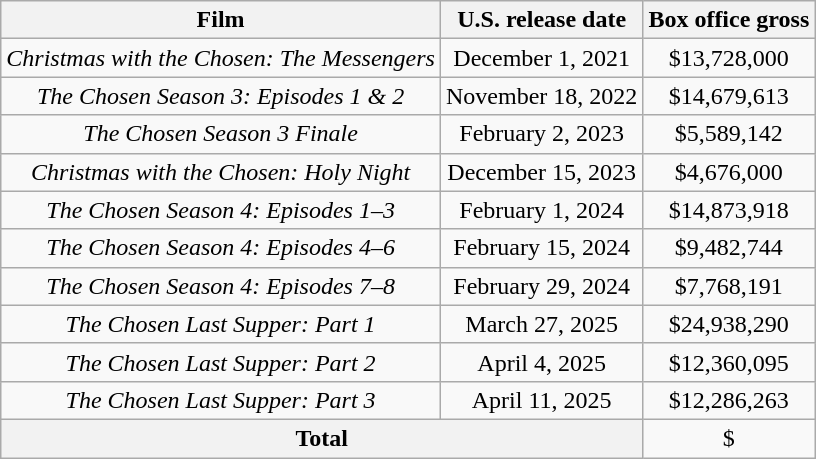<table class="wikitable sortable" style="text-align: center">
<tr>
<th scope="col">Film</th>
<th scope="col">U.S. release date</th>
<th scope="col">Box office gross</th>
</tr>
<tr>
<td><em>Christmas with the Chosen: The Messengers</em></td>
<td>December 1, 2021</td>
<td>$13,728,000</td>
</tr>
<tr>
<td><em>The Chosen Season 3: Episodes 1 & 2</em></td>
<td>November 18, 2022</td>
<td>$14,679,613</td>
</tr>
<tr>
<td><em>The Chosen Season 3 Finale</em></td>
<td>February 2, 2023</td>
<td>$5,589,142</td>
</tr>
<tr>
<td><em>Christmas with the Chosen: Holy Night</em></td>
<td>December 15, 2023</td>
<td>$4,676,000</td>
</tr>
<tr>
<td><em>The Chosen Season 4: Episodes 1–3</em></td>
<td>February 1, 2024</td>
<td>$14,873,918</td>
</tr>
<tr>
<td><em>The Chosen Season 4: Episodes 4–6</em></td>
<td>February 15, 2024</td>
<td>$9,482,744</td>
</tr>
<tr>
<td><em>The Chosen Season 4: Episodes 7–8</em></td>
<td>February 29, 2024</td>
<td>$7,768,191</td>
</tr>
<tr>
<td><em>The Chosen Last Supper: Part 1</em></td>
<td>March 27, 2025</td>
<td>$24,938,290</td>
</tr>
<tr>
<td><em>The Chosen Last Supper: Part 2</em></td>
<td>April 4, 2025</td>
<td>$12,360,095</td>
</tr>
<tr>
<td><em>The Chosen Last Supper: Part 3</em></td>
<td>April 11, 2025</td>
<td>$12,286,263</td>
</tr>
<tr>
<th colspan="2">Total</th>
<td>$</td>
</tr>
</table>
